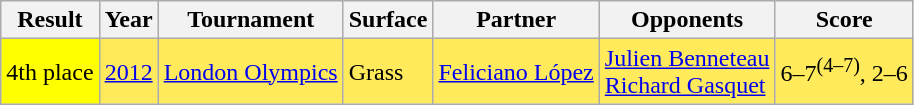<table class="sortable wikitable">
<tr>
<th>Result</th>
<th>Year</th>
<th>Tournament</th>
<th>Surface</th>
<th>Partner</th>
<th>Opponents</th>
<th class=unsortable>Score</th>
</tr>
<tr bgcolor=FFEA5C>
<td bgcolor=yellow>4th place</td>
<td><a href='#'>2012</a></td>
<td><a href='#'>London Olympics</a></td>
<td>Grass</td>
<td> <a href='#'>Feliciano López</a></td>
<td> <a href='#'>Julien Benneteau</a><br> <a href='#'>Richard Gasquet</a></td>
<td>6–7<sup>(4–7)</sup>, 2–6</td>
</tr>
</table>
